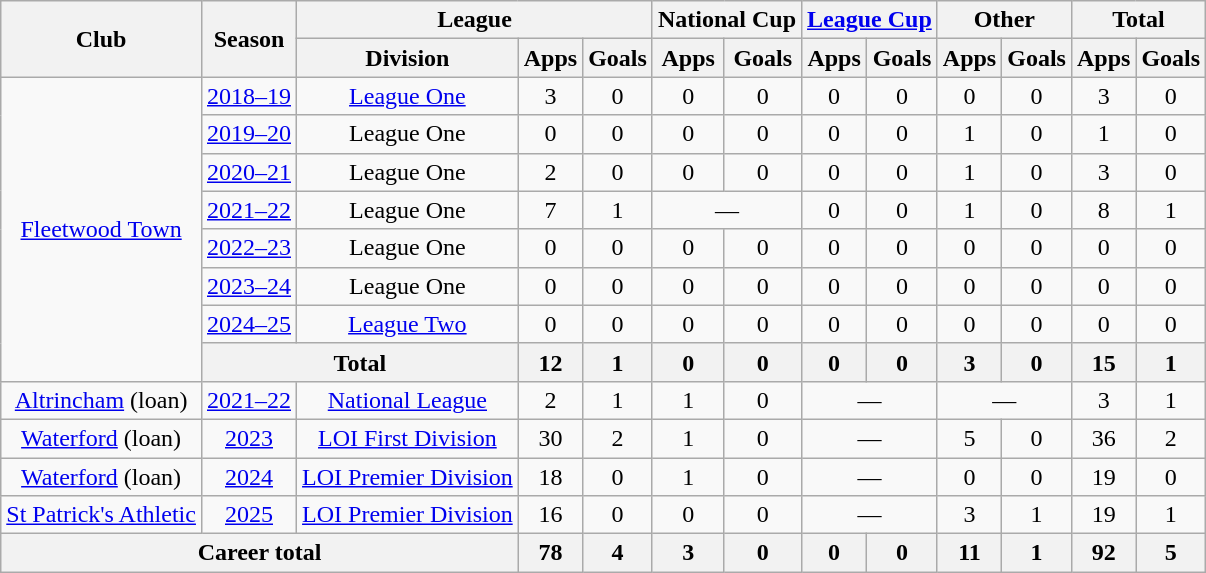<table class=wikitable style="text-align: center">
<tr>
<th rowspan=2>Club</th>
<th rowspan=2>Season</th>
<th colspan=3>League</th>
<th colspan=2>National Cup</th>
<th colspan=2><a href='#'>League Cup</a></th>
<th colspan=2>Other</th>
<th colspan=2>Total</th>
</tr>
<tr>
<th>Division</th>
<th>Apps</th>
<th>Goals</th>
<th>Apps</th>
<th>Goals</th>
<th>Apps</th>
<th>Goals</th>
<th>Apps</th>
<th>Goals</th>
<th>Apps</th>
<th>Goals</th>
</tr>
<tr>
<td rowspan=8><a href='#'>Fleetwood Town</a></td>
<td><a href='#'>2018–19</a></td>
<td><a href='#'>League One</a></td>
<td>3</td>
<td>0</td>
<td>0</td>
<td>0</td>
<td>0</td>
<td>0</td>
<td>0</td>
<td>0</td>
<td>3</td>
<td>0</td>
</tr>
<tr>
<td><a href='#'>2019–20</a></td>
<td>League One</td>
<td>0</td>
<td>0</td>
<td>0</td>
<td>0</td>
<td>0</td>
<td>0</td>
<td>1</td>
<td>0</td>
<td>1</td>
<td>0</td>
</tr>
<tr>
<td><a href='#'>2020–21</a></td>
<td>League One</td>
<td>2</td>
<td>0</td>
<td>0</td>
<td>0</td>
<td>0</td>
<td>0</td>
<td>1</td>
<td>0</td>
<td>3</td>
<td>0</td>
</tr>
<tr>
<td><a href='#'>2021–22</a></td>
<td>League One</td>
<td>7</td>
<td>1</td>
<td colspan=2>—</td>
<td>0</td>
<td>0</td>
<td>1</td>
<td>0</td>
<td>8</td>
<td>1</td>
</tr>
<tr>
<td><a href='#'>2022–23</a></td>
<td>League One</td>
<td>0</td>
<td>0</td>
<td>0</td>
<td>0</td>
<td>0</td>
<td>0</td>
<td>0</td>
<td>0</td>
<td>0</td>
<td>0</td>
</tr>
<tr>
<td><a href='#'>2023–24</a></td>
<td>League One</td>
<td>0</td>
<td>0</td>
<td>0</td>
<td>0</td>
<td>0</td>
<td>0</td>
<td>0</td>
<td>0</td>
<td>0</td>
<td>0</td>
</tr>
<tr>
<td><a href='#'>2024–25</a></td>
<td><a href='#'>League Two</a></td>
<td>0</td>
<td>0</td>
<td>0</td>
<td>0</td>
<td>0</td>
<td>0</td>
<td>0</td>
<td>0</td>
<td>0</td>
<td>0</td>
</tr>
<tr>
<th colspan=2>Total</th>
<th>12</th>
<th>1</th>
<th>0</th>
<th>0</th>
<th>0</th>
<th>0</th>
<th>3</th>
<th>0</th>
<th>15</th>
<th>1</th>
</tr>
<tr>
<td><a href='#'>Altrincham</a> (loan)</td>
<td><a href='#'>2021–22</a></td>
<td><a href='#'>National League</a></td>
<td>2</td>
<td>1</td>
<td>1</td>
<td>0</td>
<td colspan=2>—</td>
<td colspan=2>—</td>
<td>3</td>
<td>1</td>
</tr>
<tr>
<td><a href='#'>Waterford</a> (loan)</td>
<td><a href='#'>2023</a></td>
<td><a href='#'>LOI First Division</a></td>
<td>30</td>
<td>2</td>
<td>1</td>
<td>0</td>
<td colspan=2>—</td>
<td>5</td>
<td>0</td>
<td>36</td>
<td>2</td>
</tr>
<tr>
<td><a href='#'>Waterford</a> (loan)</td>
<td><a href='#'>2024</a></td>
<td><a href='#'>LOI Premier Division</a></td>
<td>18</td>
<td>0</td>
<td>1</td>
<td>0</td>
<td colspan=2>—</td>
<td>0</td>
<td>0</td>
<td>19</td>
<td>0</td>
</tr>
<tr>
<td><a href='#'>St Patrick's Athletic</a></td>
<td><a href='#'>2025</a></td>
<td><a href='#'>LOI Premier Division</a></td>
<td>16</td>
<td>0</td>
<td>0</td>
<td>0</td>
<td colspan=2>—</td>
<td>3</td>
<td>1</td>
<td>19</td>
<td>1</td>
</tr>
<tr>
<th colspan=3>Career total</th>
<th>78</th>
<th>4</th>
<th>3</th>
<th>0</th>
<th>0</th>
<th>0</th>
<th>11</th>
<th>1</th>
<th>92</th>
<th>5</th>
</tr>
</table>
